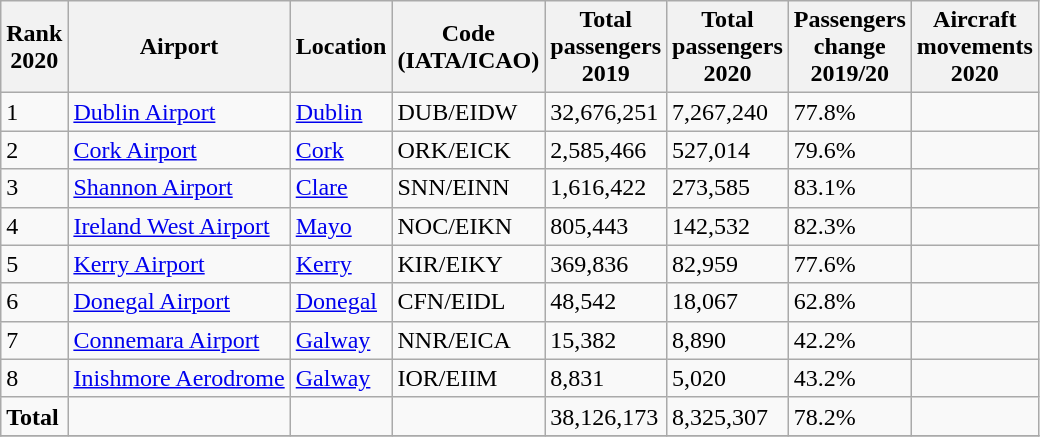<table class="wikitable sortable">
<tr>
<th>Rank<br>2020</th>
<th>Airport</th>
<th>Location</th>
<th>Code<br>(IATA/ICAO)</th>
<th>Total<br>passengers<br>2019</th>
<th>Total<br>passengers<br>2020</th>
<th>Passengers<br>change<br>2019/20</th>
<th>Aircraft<br>movements<br>2020</th>
</tr>
<tr>
<td>1</td>
<td><a href='#'>Dublin Airport</a></td>
<td><a href='#'>Dublin</a></td>
<td>DUB/EIDW</td>
<td>32,676,251</td>
<td>7,267,240</td>
<td> 77.8%</td>
<td></td>
</tr>
<tr>
<td>2</td>
<td><a href='#'>Cork Airport</a></td>
<td><a href='#'>Cork</a></td>
<td>ORK/EICK</td>
<td>2,585,466</td>
<td>527,014</td>
<td> 79.6%</td>
<td></td>
</tr>
<tr>
<td>3</td>
<td><a href='#'>Shannon Airport</a></td>
<td><a href='#'>Clare</a></td>
<td>SNN/EINN</td>
<td>1,616,422</td>
<td>273,585</td>
<td> 83.1%</td>
<td></td>
</tr>
<tr>
<td>4</td>
<td><a href='#'>Ireland West Airport</a></td>
<td><a href='#'>Mayo</a></td>
<td>NOC/EIKN</td>
<td>805,443</td>
<td>142,532</td>
<td> 82.3%</td>
<td></td>
</tr>
<tr>
<td>5</td>
<td><a href='#'>Kerry Airport</a></td>
<td><a href='#'>Kerry</a></td>
<td>KIR/EIKY</td>
<td>369,836</td>
<td>82,959</td>
<td> 77.6%</td>
<td></td>
</tr>
<tr>
<td>6</td>
<td><a href='#'>Donegal Airport</a></td>
<td><a href='#'>Donegal</a></td>
<td>CFN/EIDL</td>
<td>48,542</td>
<td>18,067</td>
<td> 62.8%</td>
<td></td>
</tr>
<tr>
<td>7</td>
<td><a href='#'>Connemara Airport</a></td>
<td><a href='#'>Galway</a></td>
<td>NNR/EICA</td>
<td>15,382</td>
<td>8,890</td>
<td> 42.2%</td>
<td></td>
</tr>
<tr>
<td>8</td>
<td><a href='#'>Inishmore Aerodrome</a></td>
<td><a href='#'>Galway</a></td>
<td>IOR/EIIM</td>
<td>8,831</td>
<td>5,020</td>
<td> 43.2%</td>
<td></td>
</tr>
<tr>
<td><strong>Total</strong></td>
<td></td>
<td></td>
<td></td>
<td>38,126,173</td>
<td>8,325,307</td>
<td> 78.2%</td>
<td></td>
</tr>
<tr>
</tr>
</table>
